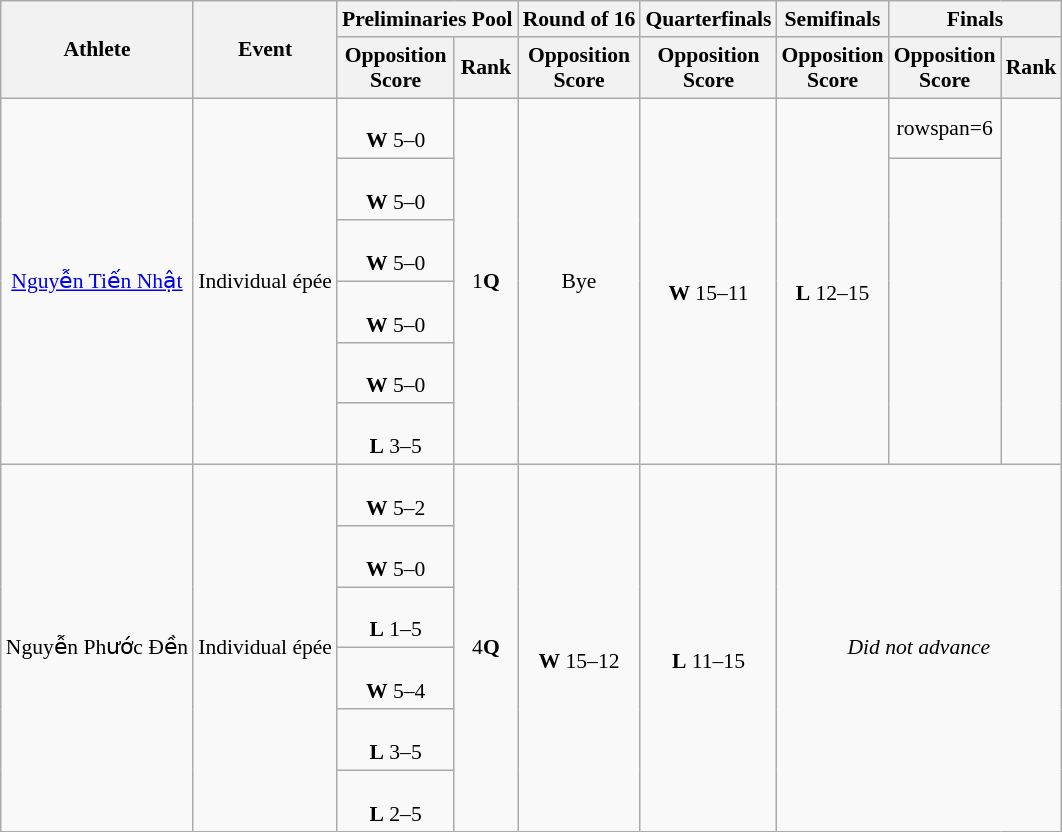<table class="wikitable" style="font-size:90%">
<tr>
<th rowspan="2">Athlete</th>
<th rowspan="2">Event</th>
<th colspan="2">Preliminaries Pool</th>
<th>Round of 16</th>
<th>Quarterfinals</th>
<th>Semifinals</th>
<th colspan="2">Finals</th>
</tr>
<tr>
<th>Opposition<br>Score</th>
<th>Rank</th>
<th>Opposition<br>Score</th>
<th>Opposition<br>Score</th>
<th>Opposition<br>Score</th>
<th>Opposition<br>Score</th>
<th>Rank</th>
</tr>
<tr align="center">
<td rowspan="6"><a href='#'>Nguyễn Tiến Nhật</a></td>
<td rowspan="6">Individual épée</td>
<td><br><strong>W</strong> 5–0</td>
<td rowspan="6">1<strong>Q</strong></td>
<td rowspan="6">Bye</td>
<td rowspan="6"><br><strong>W</strong> 15–11</td>
<td rowspan="6"><br><strong>L</strong> 12–15</td>
<td>rowspan=6 </td>
<td rowspan="6"></td>
</tr>
<tr align="center">
<td><br><strong>W</strong> 5–0</td>
</tr>
<tr align="center">
<td><br><strong>W</strong> 5–0</td>
</tr>
<tr align="center">
<td><br><strong>W</strong> 5–0</td>
</tr>
<tr align="center">
<td><br><strong>W</strong> 5–0</td>
</tr>
<tr align="center">
<td><br><strong>L</strong> 3–5</td>
</tr>
<tr align="center">
<td rowspan="6">Nguyễn Phước Đền</td>
<td rowspan="6">Individual épée</td>
<td><br><strong>W</strong> 5–2</td>
<td rowspan="6">4<strong>Q</strong></td>
<td rowspan="6"><br><strong>W</strong> 15–12</td>
<td rowspan="6"><br><strong>L</strong> 11–15</td>
<td rowspan=6 colspan=3><em>Did not advance</em></td>
</tr>
<tr align="center">
<td><br><strong>W</strong> 5–0</td>
</tr>
<tr align="center">
<td><br><strong>L</strong> 1–5</td>
</tr>
<tr align="center">
<td><br><strong>W</strong> 5–4</td>
</tr>
<tr align="center">
<td><br><strong>L</strong> 3–5</td>
</tr>
<tr align="center">
<td><br><strong>L</strong> 2–5</td>
</tr>
</table>
